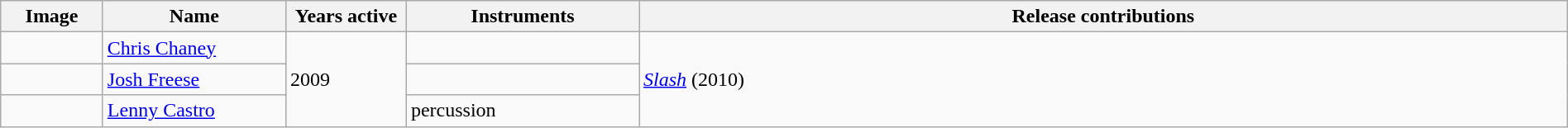<table class="wikitable" border="1" width=100%>
<tr>
<th width="75">Image</th>
<th width="140">Name</th>
<th width="90">Years active</th>
<th width="180">Instruments</th>
<th>Release contributions</th>
</tr>
<tr>
<td></td>
<td><a href='#'>Chris Chaney</a></td>
<td rowspan="3">2009</td>
<td></td>
<td rowspan="3"><em><a href='#'>Slash</a></em> (2010)</td>
</tr>
<tr>
<td></td>
<td><a href='#'>Josh Freese</a></td>
<td></td>
</tr>
<tr>
<td></td>
<td><a href='#'>Lenny Castro</a></td>
<td>percussion</td>
</tr>
</table>
